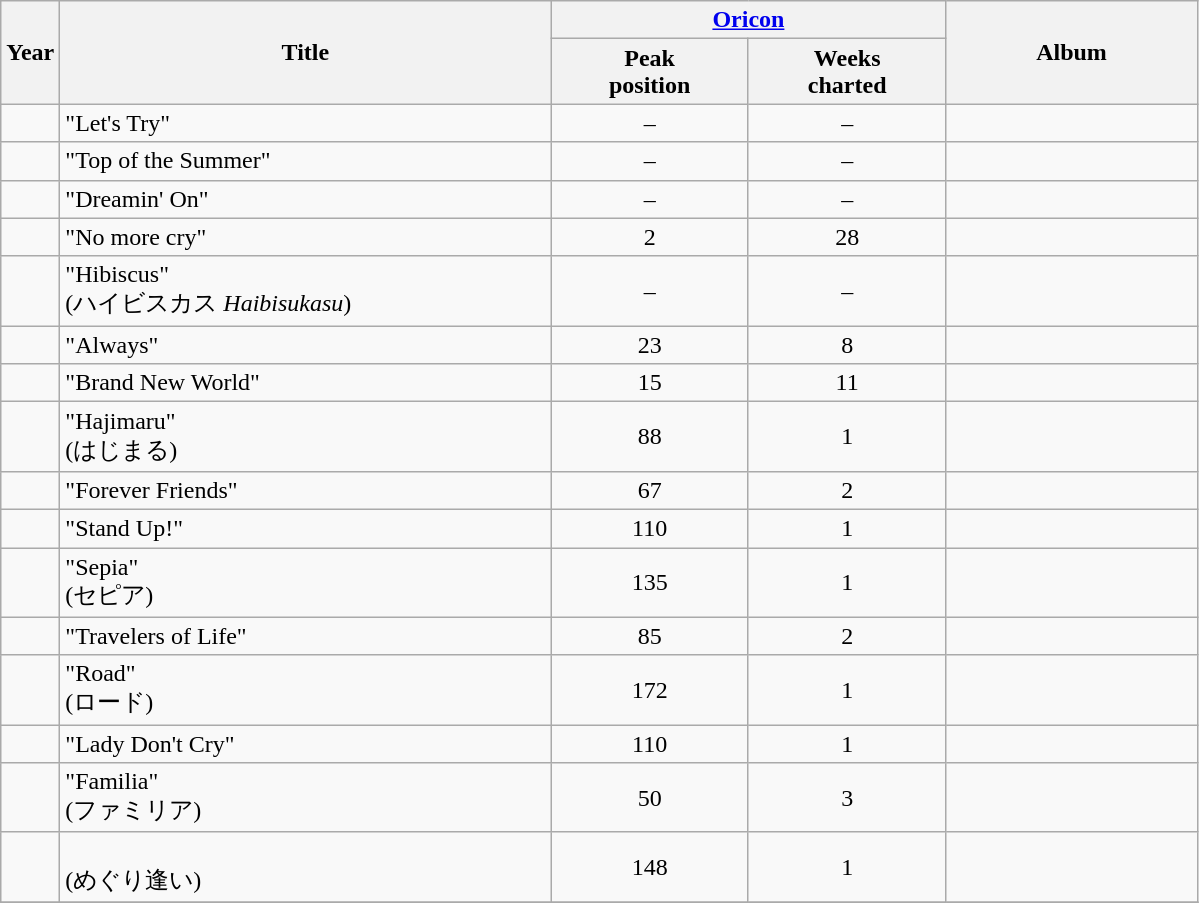<table class="wikitable plainrowheaders" style="text-align:center">
<tr>
<th rowspan=2; style="width:2em;">Year</th>
<th rowspan=2; style="width:20em;">Title</th>
<th colspan=2; style="width:16em;"><a href='#'>Oricon</a><br></th>
<th rowspan=2; style="width:10em;">Album</th>
</tr>
<tr>
<th style="width:6em;">Peak<br>position</th>
<th style="width:6em;">Weeks<br> charted</th>
</tr>
<tr>
<td></td>
<td align=left>"Let's Try"</td>
<td>–</td>
<td>–</td>
<td></td>
</tr>
<tr>
<td></td>
<td align=left>"Top of the Summer"</td>
<td>–</td>
<td>–</td>
<td></td>
</tr>
<tr>
<td></td>
<td align=left>"Dreamin' On"</td>
<td>–</td>
<td>–</td>
<td></td>
</tr>
<tr>
<td></td>
<td align=left>"No more cry"</td>
<td>2</td>
<td>28</td>
<td></td>
</tr>
<tr>
<td></td>
<td align=left>"Hibiscus"<br>(ハイビスカス <em>Haibisukasu</em>)</td>
<td>–</td>
<td>–</td>
<td></td>
</tr>
<tr>
<td></td>
<td align=left>"Always"</td>
<td>23</td>
<td>8</td>
<td></td>
</tr>
<tr>
<td></td>
<td align=left>"Brand New World"</td>
<td>15</td>
<td>11</td>
<td></td>
</tr>
<tr>
<td></td>
<td align=left>"Hajimaru"<br>(はじまる)</td>
<td>88</td>
<td>1</td>
<td></td>
</tr>
<tr>
<td></td>
<td align=left>"Forever Friends"</td>
<td>67</td>
<td>2</td>
<td></td>
</tr>
<tr>
<td></td>
<td align=left>"Stand Up!"</td>
<td>110</td>
<td>1</td>
<td></td>
</tr>
<tr>
<td></td>
<td align=left>"Sepia"<br>(セピア)</td>
<td>135</td>
<td>1</td>
<td></td>
</tr>
<tr>
<td></td>
<td align=left>"Travelers of Life"</td>
<td>85</td>
<td>2</td>
<td></td>
</tr>
<tr>
<td></td>
<td align=left>"Road"<br>(ロード)</td>
<td>172</td>
<td>1</td>
<td></td>
</tr>
<tr>
<td></td>
<td align=left>"Lady Don't Cry"</td>
<td>110</td>
<td>1</td>
<td></td>
</tr>
<tr>
<td></td>
<td align=left>"Familia"<br>(ファミリア)</td>
<td>50</td>
<td>3</td>
<td></td>
</tr>
<tr>
<td></td>
<td align=left><br>(めぐり逢い)</td>
<td>148</td>
<td>1</td>
<td></td>
</tr>
<tr>
</tr>
</table>
